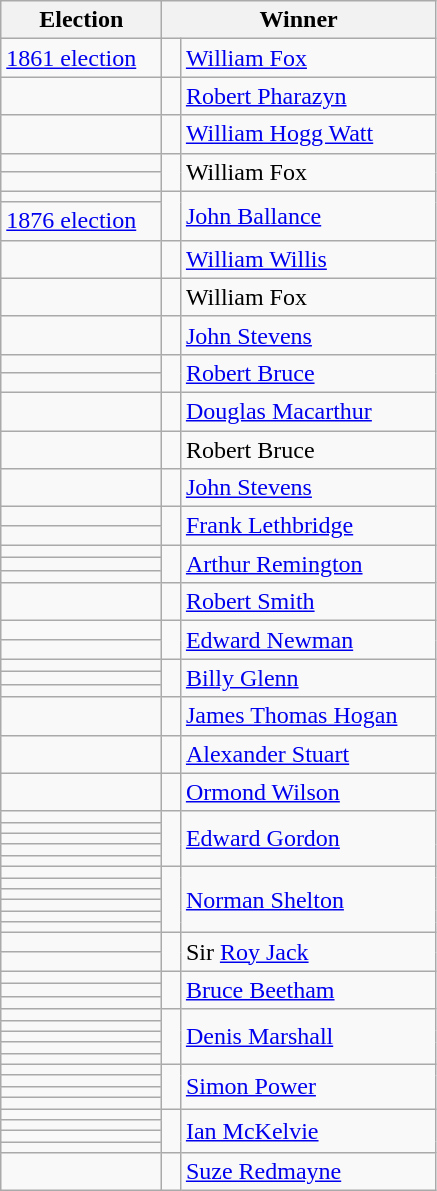<table class=wikitable>
<tr>
<th width=100>Election</th>
<th width=175 colspan=2>Winner</th>
</tr>
<tr>
<td><a href='#'>1861 election</a></td>
<td width=5 bgcolor=></td>
<td><a href='#'>William Fox</a></td>
</tr>
<tr>
<td></td>
<td bgcolor=></td>
<td><a href='#'>Robert Pharazyn</a></td>
</tr>
<tr>
<td></td>
<td bgcolor=></td>
<td><a href='#'>William Hogg Watt</a></td>
</tr>
<tr>
<td></td>
<td rowspan=2 bgcolor=></td>
<td rowspan=2>William Fox</td>
</tr>
<tr>
<td></td>
</tr>
<tr>
<td></td>
<td rowspan=2 bgcolor=></td>
<td rowspan=2><a href='#'>John Ballance</a></td>
</tr>
<tr>
<td><a href='#'>1876 election</a></td>
</tr>
<tr>
<td></td>
<td bgcolor=></td>
<td><a href='#'>William Willis</a></td>
</tr>
<tr>
<td></td>
<td bgcolor=></td>
<td>William Fox</td>
</tr>
<tr>
<td></td>
<td bgcolor=></td>
<td><a href='#'>John Stevens</a></td>
</tr>
<tr>
<td></td>
<td rowspan=2 bgcolor=></td>
<td rowspan=2><a href='#'>Robert Bruce</a></td>
</tr>
<tr>
<td></td>
</tr>
<tr>
<td></td>
<td bgcolor=></td>
<td><a href='#'>Douglas Macarthur</a></td>
</tr>
<tr>
<td></td>
<td bgcolor=></td>
<td>Robert Bruce</td>
</tr>
<tr>
<td></td>
<td bgcolor=></td>
<td><a href='#'>John Stevens</a></td>
</tr>
<tr>
<td></td>
<td rowspan=2 bgcolor=></td>
<td rowspan=2><a href='#'>Frank Lethbridge</a></td>
</tr>
<tr>
<td></td>
</tr>
<tr>
<td></td>
<td rowspan=3 bgcolor=></td>
<td rowspan=3><a href='#'>Arthur Remington</a></td>
</tr>
<tr>
<td></td>
</tr>
<tr>
<td></td>
</tr>
<tr>
<td></td>
<td bgcolor=></td>
<td><a href='#'>Robert Smith</a></td>
</tr>
<tr>
<td></td>
<td rowspan=2 bgcolor=></td>
<td rowspan=2><a href='#'>Edward Newman</a></td>
</tr>
<tr>
<td></td>
</tr>
<tr>
<td></td>
<td rowspan=3 bgcolor=></td>
<td rowspan=3><a href='#'>Billy Glenn</a></td>
</tr>
<tr>
<td></td>
</tr>
<tr>
<td></td>
</tr>
<tr>
<td></td>
<td bgcolor=></td>
<td><a href='#'>James Thomas Hogan</a></td>
</tr>
<tr>
<td></td>
<td bgcolor=></td>
<td><a href='#'>Alexander Stuart</a></td>
</tr>
<tr>
<td></td>
<td bgcolor=></td>
<td><a href='#'>Ormond Wilson</a></td>
</tr>
<tr>
<td></td>
<td rowspan=5 bgcolor=></td>
<td rowspan=5><a href='#'>Edward Gordon</a></td>
</tr>
<tr>
<td></td>
</tr>
<tr>
<td></td>
</tr>
<tr>
<td></td>
</tr>
<tr>
<td></td>
</tr>
<tr>
<td></td>
<td rowspan=6 bgcolor=></td>
<td rowspan=6><a href='#'>Norman Shelton</a></td>
</tr>
<tr>
<td></td>
</tr>
<tr>
<td></td>
</tr>
<tr>
<td></td>
</tr>
<tr>
<td></td>
</tr>
<tr>
<td></td>
</tr>
<tr>
<td></td>
<td rowspan=2 bgcolor=></td>
<td rowspan=2>Sir <a href='#'>Roy Jack</a></td>
</tr>
<tr>
<td></td>
</tr>
<tr>
<td></td>
<td rowspan=3 bgcolor=></td>
<td rowspan=3><a href='#'>Bruce Beetham</a></td>
</tr>
<tr>
<td></td>
</tr>
<tr>
<td></td>
</tr>
<tr>
<td></td>
<td rowspan=5 bgcolor=></td>
<td rowspan=5><a href='#'>Denis Marshall</a></td>
</tr>
<tr>
<td></td>
</tr>
<tr>
<td></td>
</tr>
<tr>
<td></td>
</tr>
<tr>
<td></td>
</tr>
<tr>
<td></td>
<td rowspan=4 bgcolor=></td>
<td rowspan=4><a href='#'>Simon Power</a></td>
</tr>
<tr>
<td></td>
</tr>
<tr>
<td></td>
</tr>
<tr>
<td></td>
</tr>
<tr>
<td></td>
<td rowspan=4 bgcolor=></td>
<td rowspan=4><a href='#'>Ian McKelvie</a></td>
</tr>
<tr>
<td></td>
</tr>
<tr>
<td></td>
</tr>
<tr>
<td></td>
</tr>
<tr>
<td></td>
<td bgcolor=></td>
<td><a href='#'>Suze Redmayne</a></td>
</tr>
</table>
